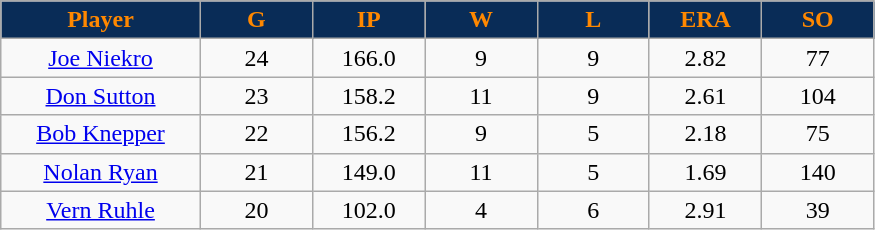<table class="wikitable sortable">
<tr>
<th style="background:#092c57;color:#FF8800;" width="16%">Player</th>
<th style="background:#092c57;color:#FF8800;" width="9%">G</th>
<th style="background:#092c57;color:#FF8800;" width="9%">IP</th>
<th style="background:#092c57;color:#FF8800;" width="9%">W</th>
<th style="background:#092c57;color:#FF8800;" width="9%">L</th>
<th style="background:#092c57;color:#FF8800;" width="9%">ERA</th>
<th style="background:#092c57;color:#FF8800;" width="9%">SO</th>
</tr>
<tr align="center">
<td><a href='#'>Joe Niekro</a></td>
<td>24</td>
<td>166.0</td>
<td>9</td>
<td>9</td>
<td>2.82</td>
<td>77</td>
</tr>
<tr align=center>
<td><a href='#'>Don Sutton</a></td>
<td>23</td>
<td>158.2</td>
<td>11</td>
<td>9</td>
<td>2.61</td>
<td>104</td>
</tr>
<tr align="center">
<td><a href='#'>Bob Knepper</a></td>
<td>22</td>
<td>156.2</td>
<td>9</td>
<td>5</td>
<td>2.18</td>
<td>75</td>
</tr>
<tr align=center>
<td><a href='#'>Nolan Ryan</a></td>
<td>21</td>
<td>149.0</td>
<td>11</td>
<td>5</td>
<td>1.69</td>
<td>140</td>
</tr>
<tr align="center">
<td><a href='#'>Vern Ruhle</a></td>
<td>20</td>
<td>102.0</td>
<td>4</td>
<td>6</td>
<td>2.91</td>
<td>39</td>
</tr>
</table>
